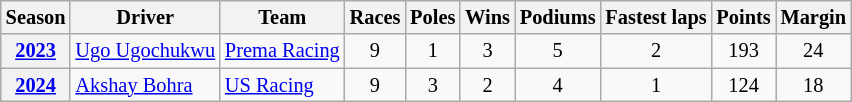<table class="wikitable" style="font-size:85%; text-align:center;">
<tr>
<th>Season</th>
<th>Driver</th>
<th>Team</th>
<th>Races</th>
<th>Poles</th>
<th>Wins</th>
<th>Podiums</th>
<th nowrap>Fastest laps</th>
<th>Points</th>
<th>Margin</th>
</tr>
<tr>
<th><a href='#'>2023</a></th>
<td align="left"> <a href='#'>Ugo Ugochukwu</a></td>
<td align="left"> <a href='#'>Prema Racing</a></td>
<td>9</td>
<td>1</td>
<td>3</td>
<td>5</td>
<td>2</td>
<td>193</td>
<td>24</td>
</tr>
<tr>
<th><a href='#'>2024</a></th>
<td align="left"> <a href='#'>Akshay Bohra</a></td>
<td align="left"> <a href='#'>US Racing</a></td>
<td>9</td>
<td>3</td>
<td>2</td>
<td>4</td>
<td>1</td>
<td>124</td>
<td>18</td>
</tr>
</table>
